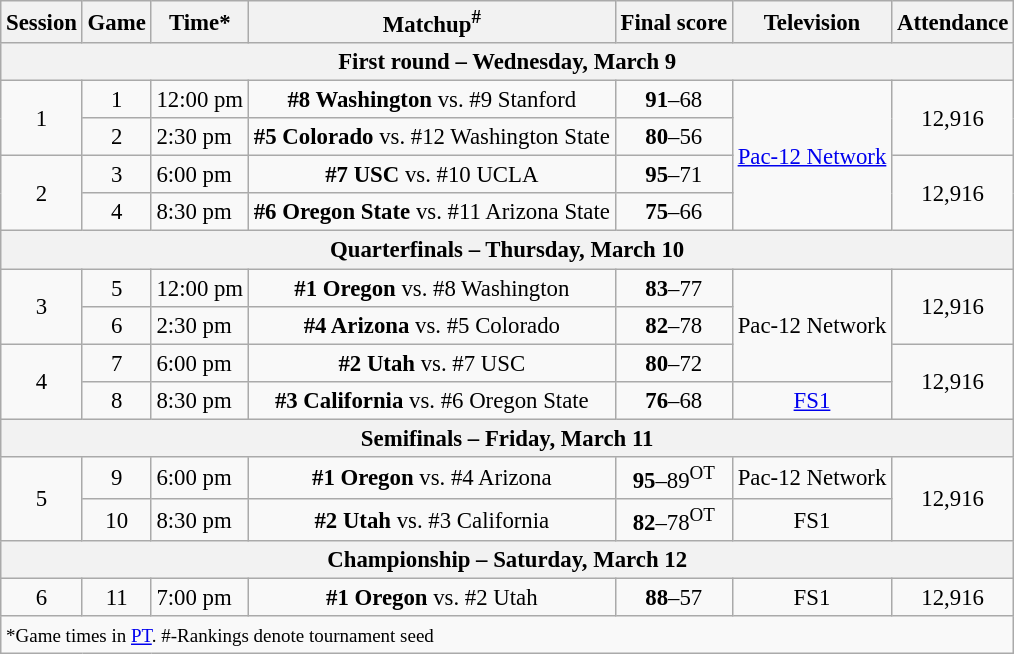<table class="wikitable" style="font-size: 95%">
<tr>
<th>Session</th>
<th>Game</th>
<th>Time*</th>
<th>Matchup<sup>#</sup></th>
<th>Final score</th>
<th>Television</th>
<th>Attendance</th>
</tr>
<tr>
<th colspan=7>First round – Wednesday, March 9</th>
</tr>
<tr>
<td rowspan=2 align=center>1</td>
<td align=center>1</td>
<td>12:00 pm</td>
<td align=center><strong>#8 Washington</strong> vs. #9 Stanford</td>
<td align=center><strong>91</strong>–68</td>
<td rowspan=4><a href='#'>Pac-12 Network</a></td>
<td rowspan=2 align=center>12,916</td>
</tr>
<tr>
<td align=center>2</td>
<td>2:30 pm</td>
<td align=center><strong>#5 Colorado</strong> vs. #12 Washington State</td>
<td align=center><strong>80</strong>–56</td>
</tr>
<tr>
<td rowspan=2 align=center>2</td>
<td align=center>3</td>
<td>6:00 pm</td>
<td align=center><strong>#7 USC</strong> vs. #10 UCLA</td>
<td align=center><strong>95</strong>–71</td>
<td rowspan=2 align=center>12,916</td>
</tr>
<tr>
<td align=center>4</td>
<td>8:30 pm</td>
<td align=center><strong>#6 Oregon State</strong> vs. #11 Arizona State</td>
<td align=center><strong>75</strong>–66</td>
</tr>
<tr>
<th colspan=7>Quarterfinals – Thursday, March 10</th>
</tr>
<tr>
<td rowspan=2 align=center>3</td>
<td align=center>5</td>
<td>12:00 pm</td>
<td align=center><strong>#1 Oregon</strong> vs. #8 Washington</td>
<td align=center><strong>83</strong>–77</td>
<td rowspan=3>Pac-12 Network</td>
<td rowspan=2 align=center>12,916</td>
</tr>
<tr>
<td align=center>6</td>
<td>2:30 pm</td>
<td align=center><strong>#4 Arizona</strong> vs. #5 Colorado</td>
<td align=center><strong>82</strong>–78</td>
</tr>
<tr>
<td rowspan=2 align=center>4</td>
<td align=center>7</td>
<td>6:00 pm</td>
<td align=center><strong>#2 Utah</strong> vs. #7 USC</td>
<td align=center><strong>80</strong>–72</td>
<td rowspan=2 align=center>12,916</td>
</tr>
<tr>
<td align=center>8</td>
<td>8:30 pm</td>
<td align=center><strong>#3 California</strong> vs. #6 Oregon State</td>
<td align=center><strong>76</strong>–68</td>
<td align=center><a href='#'>FS1</a></td>
</tr>
<tr>
<th colspan=7>Semifinals – Friday, March 11</th>
</tr>
<tr>
<td rowspan=2 align=center>5</td>
<td align=center>9</td>
<td>6:00 pm</td>
<td align=center><strong>#1 Oregon</strong> vs. #4 Arizona</td>
<td align=center><strong>95</strong>–89<sup>OT</sup></td>
<td>Pac-12 Network</td>
<td rowspan=2 align=center>12,916</td>
</tr>
<tr>
<td align=center>10</td>
<td>8:30 pm</td>
<td align=center><strong>#2 Utah</strong> vs. #3 California</td>
<td align=center><strong>82</strong>–78<sup>OT</sup></td>
<td align=center>FS1</td>
</tr>
<tr>
<th colspan=7>Championship – Saturday, March 12</th>
</tr>
<tr>
<td align=center>6</td>
<td align=center>11</td>
<td>7:00 pm</td>
<td align=center><strong>#1 Oregon</strong> vs. #2 Utah</td>
<td align=center><strong>88</strong>–57</td>
<td align=center>FS1</td>
<td align=center>12,916</td>
</tr>
<tr>
<td colspan=7><small>*Game times in <a href='#'>PT</a>. #-Rankings denote tournament seed</small></td>
</tr>
</table>
